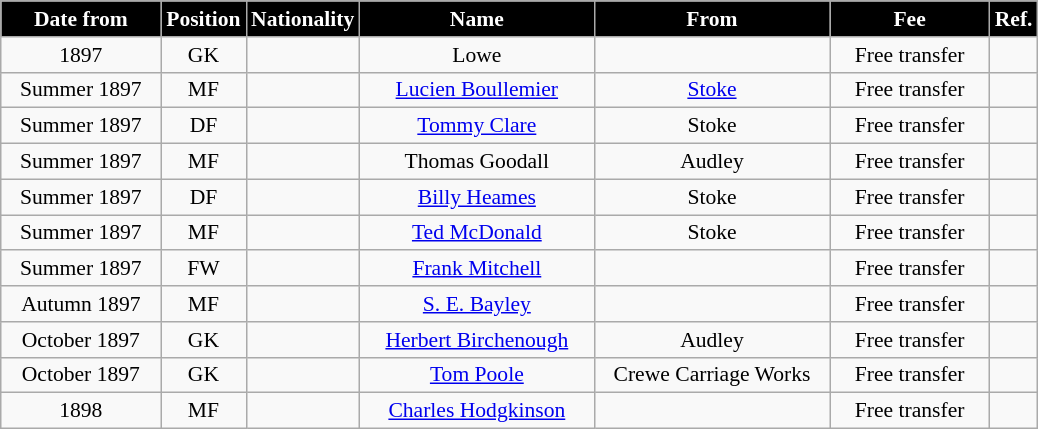<table class="wikitable" style="text-align:center; font-size:90%; ">
<tr>
<th style="background:#000000; color:white; width:100px;">Date from</th>
<th style="background:#000000; color:white; width:50px;">Position</th>
<th style="background:#000000; color:white; width:50px;">Nationality</th>
<th style="background:#000000; color:white; width:150px;">Name</th>
<th style="background:#000000; color:white; width:150px;">From</th>
<th style="background:#000000; color:white; width:100px;">Fee</th>
<th style="background:#000000; color:white; width:25px;">Ref.</th>
</tr>
<tr>
<td>1897</td>
<td>GK</td>
<td></td>
<td>Lowe</td>
<td></td>
<td>Free transfer</td>
<td></td>
</tr>
<tr>
<td>Summer 1897</td>
<td>MF</td>
<td></td>
<td><a href='#'>Lucien Boullemier</a></td>
<td><a href='#'>Stoke</a></td>
<td>Free transfer</td>
<td></td>
</tr>
<tr>
<td>Summer 1897</td>
<td>DF</td>
<td></td>
<td><a href='#'>Tommy Clare</a></td>
<td>Stoke</td>
<td>Free transfer</td>
<td></td>
</tr>
<tr>
<td>Summer 1897</td>
<td>MF</td>
<td></td>
<td>Thomas Goodall</td>
<td>Audley</td>
<td>Free transfer</td>
<td></td>
</tr>
<tr>
<td>Summer 1897</td>
<td>DF</td>
<td></td>
<td><a href='#'>Billy Heames</a></td>
<td>Stoke</td>
<td>Free transfer</td>
<td></td>
</tr>
<tr>
<td>Summer 1897</td>
<td>MF</td>
<td></td>
<td><a href='#'>Ted McDonald</a></td>
<td>Stoke</td>
<td>Free transfer</td>
<td></td>
</tr>
<tr>
<td>Summer 1897</td>
<td>FW</td>
<td></td>
<td><a href='#'>Frank Mitchell</a></td>
<td></td>
<td>Free transfer</td>
<td></td>
</tr>
<tr>
<td>Autumn 1897</td>
<td>MF</td>
<td></td>
<td><a href='#'>S. E. Bayley</a></td>
<td></td>
<td>Free transfer</td>
<td></td>
</tr>
<tr>
<td>October 1897</td>
<td>GK</td>
<td></td>
<td><a href='#'>Herbert Birchenough</a></td>
<td>Audley</td>
<td>Free transfer</td>
<td></td>
</tr>
<tr>
<td>October 1897</td>
<td>GK</td>
<td></td>
<td><a href='#'>Tom Poole</a></td>
<td>Crewe Carriage Works</td>
<td>Free transfer</td>
<td></td>
</tr>
<tr>
<td>1898</td>
<td>MF</td>
<td></td>
<td><a href='#'>Charles Hodgkinson</a></td>
<td></td>
<td>Free transfer</td>
<td></td>
</tr>
</table>
